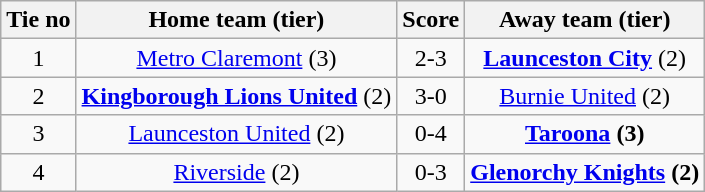<table class="wikitable" style="text-align:center">
<tr>
<th>Tie no</th>
<th>Home team (tier)</th>
<th>Score</th>
<th>Away team (tier)</th>
</tr>
<tr>
<td>1</td>
<td><a href='#'>Metro Claremont</a> (3)</td>
<td>2-3</td>
<td><strong><a href='#'>Launceston City</a></strong> (2)</td>
</tr>
<tr>
<td>2</td>
<td><strong><a href='#'>Kingborough Lions United</a></strong> (2)</td>
<td>3-0</td>
<td><a href='#'>Burnie United</a> (2)</td>
</tr>
<tr>
<td>3</td>
<td><a href='#'>Launceston United</a> (2)</td>
<td>0-4</td>
<td><strong><a href='#'>Taroona</a> (3)</strong></td>
</tr>
<tr>
<td>4</td>
<td><a href='#'>Riverside</a> (2)</td>
<td>0-3</td>
<td><strong><a href='#'>Glenorchy Knights</a> (2)</strong></td>
</tr>
</table>
